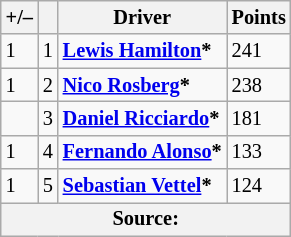<table class="wikitable" style="font-size: 85%;">
<tr>
<th scope="col">+/–</th>
<th scope="col"></th>
<th scope="col">Driver</th>
<th scope="col">Points</th>
</tr>
<tr>
<td> 1</td>
<td align="center">1</td>
<td> <strong><a href='#'>Lewis Hamilton</a>*</strong></td>
<td>241</td>
</tr>
<tr>
<td> 1</td>
<td align="center">2</td>
<td> <strong><a href='#'>Nico Rosberg</a>*</strong></td>
<td>238</td>
</tr>
<tr>
<td></td>
<td align="center">3</td>
<td> <strong><a href='#'>Daniel Ricciardo</a>*</strong></td>
<td>181</td>
</tr>
<tr>
<td> 1</td>
<td align="center">4</td>
<td> <strong><a href='#'>Fernando Alonso</a>*</strong></td>
<td>133</td>
</tr>
<tr>
<td> 1</td>
<td align="center">5</td>
<td> <strong><a href='#'>Sebastian Vettel</a>*</strong></td>
<td>124</td>
</tr>
<tr>
<th colspan=4>Source:</th>
</tr>
</table>
